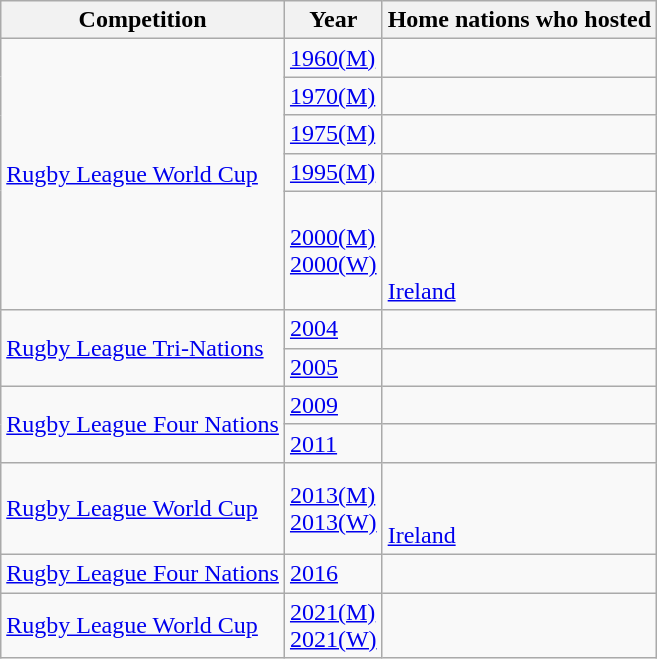<table class="wikitable">
<tr>
<th>Competition</th>
<th>Year</th>
<th>Home nations who hosted</th>
</tr>
<tr>
<td rowspan="5"><a href='#'>Rugby League World Cup</a></td>
<td><a href='#'>1960(M)</a></td>
<td></td>
</tr>
<tr>
<td><a href='#'>1970(M)</a></td>
<td></td>
</tr>
<tr>
<td><a href='#'>1975(M)</a></td>
<td><br></td>
</tr>
<tr>
<td><a href='#'>1995(M)</a></td>
<td><br></td>
</tr>
<tr>
<td><a href='#'>2000(M)</a><br><a href='#'>2000(W)</a></td>
<td><br><br><br> <a href='#'>Ireland</a></td>
</tr>
<tr>
<td rowspan="2"><a href='#'>Rugby League Tri-Nations</a></td>
<td><a href='#'>2004</a></td>
<td></td>
</tr>
<tr>
<td><a href='#'>2005</a></td>
<td></td>
</tr>
<tr>
<td rowspan="2"><a href='#'>Rugby League Four Nations</a></td>
<td><a href='#'>2009</a></td>
<td></td>
</tr>
<tr>
<td><a href='#'>2011</a></td>
<td><br></td>
</tr>
<tr>
<td><a href='#'>Rugby League World Cup</a></td>
<td><a href='#'>2013(M)</a><br><a href='#'>2013(W)</a></td>
<td><br><br> <a href='#'>Ireland</a></td>
</tr>
<tr>
<td><a href='#'>Rugby League Four Nations</a></td>
<td><a href='#'>2016</a></td>
<td></td>
</tr>
<tr>
<td><a href='#'>Rugby League World Cup</a></td>
<td><a href='#'>2021(M)</a><br><a href='#'>2021(W)</a></td>
<td></td>
</tr>
</table>
